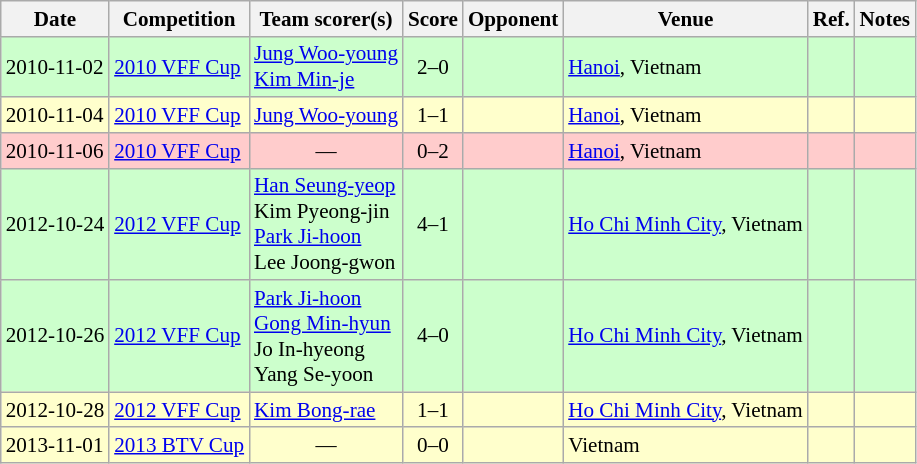<table class="wikitable" style="font-size:88%;">
<tr>
<th>Date</th>
<th>Competition</th>
<th>Team scorer(s)</th>
<th>Score</th>
<th>Opponent</th>
<th>Venue</th>
<th>Ref.</th>
<th>Notes</th>
</tr>
<tr bgcolor="#ccffcc">
<td>2010-11-02</td>
<td><a href='#'>2010 VFF Cup</a></td>
<td><a href='#'>Jung Woo-young</a> <br><a href='#'>Kim Min-je</a> </td>
<td align="center">2–0</td>
<td></td>
<td><a href='#'>Hanoi</a>, Vietnam</td>
<td></td>
<td></td>
</tr>
<tr bgcolor="#ffffcc">
<td>2010-11-04</td>
<td><a href='#'>2010 VFF Cup</a></td>
<td><a href='#'>Jung Woo-young</a> </td>
<td align="center">1–1</td>
<td></td>
<td><a href='#'>Hanoi</a>, Vietnam</td>
<td></td>
<td></td>
</tr>
<tr bgcolor="#ffcccc">
<td>2010-11-06</td>
<td><a href='#'>2010 VFF Cup</a></td>
<td align="center">—</td>
<td align="center">0–2</td>
<td></td>
<td><a href='#'>Hanoi</a>, Vietnam</td>
<td></td>
<td></td>
</tr>
<tr bgcolor="#ccffcc">
<td>2012-10-24</td>
<td><a href='#'>2012 VFF Cup</a></td>
<td><a href='#'>Han Seung-yeop</a> <br>Kim Pyeong-jin <br><a href='#'>Park Ji-hoon</a> <br>Lee Joong-gwon </td>
<td align="center">4–1</td>
<td></td>
<td><a href='#'>Ho Chi Minh City</a>, Vietnam</td>
<td></td>
<td></td>
</tr>
<tr bgcolor="#ccffcc">
<td>2012-10-26</td>
<td><a href='#'>2012 VFF Cup</a></td>
<td><a href='#'>Park Ji-hoon</a> <br><a href='#'>Gong Min-hyun</a> <br>Jo In-hyeong <br>Yang Se-yoon </td>
<td align="center">4–0</td>
<td></td>
<td><a href='#'>Ho Chi Minh City</a>, Vietnam</td>
<td></td>
<td></td>
</tr>
<tr bgcolor="#ffffcc">
<td>2012-10-28</td>
<td><a href='#'>2012 VFF Cup</a></td>
<td><a href='#'>Kim Bong-rae</a> </td>
<td align="center">1–1</td>
<td></td>
<td><a href='#'>Ho Chi Minh City</a>, Vietnam</td>
<td></td>
<td></td>
</tr>
<tr bgcolor="#ffffcc">
<td>2013-11-01</td>
<td><a href='#'>2013 BTV Cup</a></td>
<td align="center">—</td>
<td align="center">0–0<br></td>
<td></td>
<td>Vietnam</td>
<td></td>
<td></td>
</tr>
</table>
